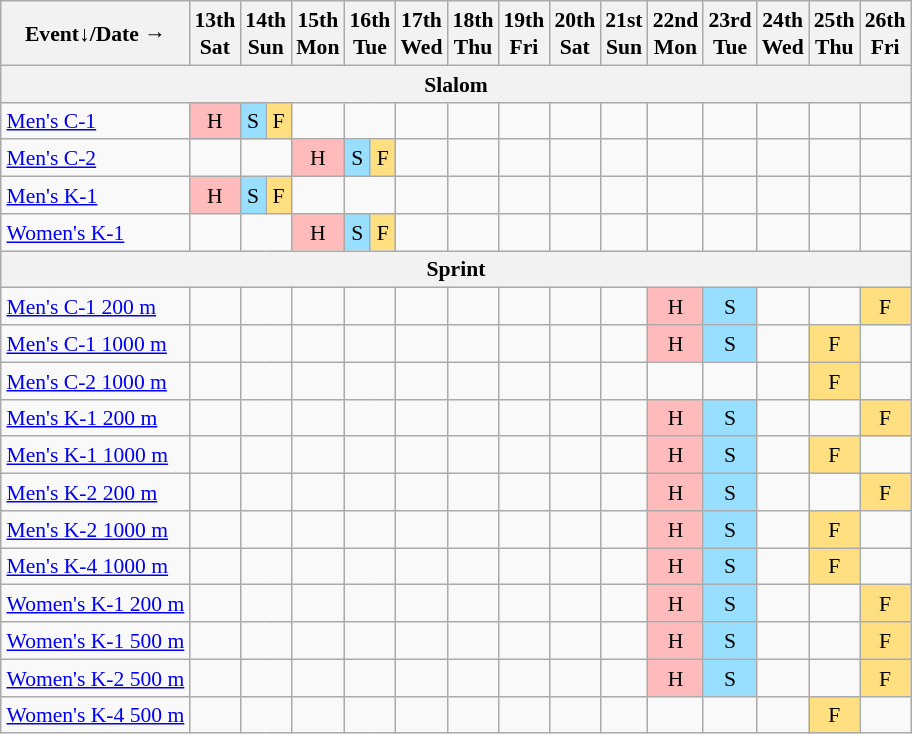<table class="wikitable" style="margin:0.5em auto; font-size:90%; line-height:1.25em; text-align:center;">
<tr>
<th>Event↓/Date →</th>
<th>13th<br>Sat</th>
<th colspan=2>14th<br>Sun</th>
<th>15th<br>Mon</th>
<th colspan=2>16th<br>Tue</th>
<th>17th<br>Wed</th>
<th>18th<br>Thu</th>
<th>19th<br>Fri</th>
<th>20th<br>Sat</th>
<th>21st<br>Sun</th>
<th>22nd<br>Mon</th>
<th>23rd<br>Tue</th>
<th>24th<br>Wed</th>
<th>25th<br>Thu</th>
<th>26th<br>Fri</th>
</tr>
<tr>
<th colspan=17>Slalom</th>
</tr>
<tr>
<td align="left"><a href='#'>Men's C-1</a></td>
<td bgcolor="#FFBBBB">H</td>
<td bgcolor="#97DEFF">S</td>
<td bgcolor="#FFDF80">F</td>
<td></td>
<td colspan=2></td>
<td></td>
<td></td>
<td></td>
<td></td>
<td></td>
<td></td>
<td></td>
<td></td>
<td></td>
<td></td>
</tr>
<tr>
<td align="left"><a href='#'>Men's C-2</a></td>
<td></td>
<td colspan=2></td>
<td bgcolor="#FFBBBB">H</td>
<td bgcolor="#97DEFF">S</td>
<td bgcolor="#FFDF80">F</td>
<td></td>
<td></td>
<td></td>
<td></td>
<td></td>
<td></td>
<td></td>
<td></td>
<td></td>
<td></td>
</tr>
<tr>
<td align="left"><a href='#'>Men's K-1</a></td>
<td bgcolor="#FFBBBB">H</td>
<td bgcolor="#97DEFF">S</td>
<td bgcolor="#FFDF80">F</td>
<td></td>
<td colspan=2></td>
<td></td>
<td></td>
<td></td>
<td></td>
<td></td>
<td></td>
<td></td>
<td></td>
<td></td>
<td></td>
</tr>
<tr>
<td align="left"><a href='#'>Women's K-1</a></td>
<td></td>
<td colspan=2></td>
<td bgcolor="#FFBBBB">H</td>
<td bgcolor="#97DEFF">S</td>
<td bgcolor="#FFDF80">F</td>
<td></td>
<td></td>
<td></td>
<td></td>
<td></td>
<td></td>
<td></td>
<td></td>
<td></td>
<td></td>
</tr>
<tr>
<th colspan=17>Sprint</th>
</tr>
<tr>
<td align="left"><a href='#'>Men's C-1 200 m</a></td>
<td></td>
<td colspan=2></td>
<td></td>
<td colspan=2></td>
<td></td>
<td></td>
<td></td>
<td></td>
<td></td>
<td bgcolor="#FFBBBB">H</td>
<td bgcolor="#97DEFF">S</td>
<td></td>
<td></td>
<td bgcolor="#FFDF80">F</td>
</tr>
<tr>
<td align="left"><a href='#'>Men's C-1 1000 m</a></td>
<td></td>
<td colspan=2></td>
<td></td>
<td colspan=2></td>
<td></td>
<td></td>
<td></td>
<td></td>
<td></td>
<td bgcolor="#FFBBBB">H</td>
<td bgcolor="#97DEFF">S</td>
<td></td>
<td bgcolor="#FFDF80">F</td>
<td></td>
</tr>
<tr>
<td align="left"><a href='#'>Men's C-2 1000 m</a></td>
<td></td>
<td colspan=2></td>
<td></td>
<td colspan=2></td>
<td></td>
<td></td>
<td></td>
<td></td>
<td></td>
<td></td>
<td></td>
<td></td>
<td bgcolor="#FFDF80">F</td>
<td></td>
</tr>
<tr>
<td align="left"><a href='#'>Men's K-1 200 m</a></td>
<td></td>
<td colspan=2></td>
<td></td>
<td colspan=2></td>
<td></td>
<td></td>
<td></td>
<td></td>
<td></td>
<td bgcolor="#FFBBBB">H</td>
<td bgcolor="#97DEFF">S</td>
<td></td>
<td></td>
<td bgcolor="#FFDF80">F</td>
</tr>
<tr>
<td align="left"><a href='#'>Men's K-1 1000 m</a></td>
<td></td>
<td colspan=2></td>
<td></td>
<td colspan=2></td>
<td></td>
<td></td>
<td></td>
<td></td>
<td></td>
<td bgcolor="#FFBBBB">H</td>
<td bgcolor="#97DEFF">S</td>
<td></td>
<td bgcolor="#FFDF80">F</td>
<td></td>
</tr>
<tr>
<td align="left"><a href='#'>Men's K-2 200 m</a></td>
<td></td>
<td colspan=2></td>
<td></td>
<td colspan=2></td>
<td></td>
<td></td>
<td></td>
<td></td>
<td></td>
<td bgcolor="#FFBBBB">H</td>
<td bgcolor="#97DEFF">S</td>
<td></td>
<td></td>
<td bgcolor="#FFDF80">F</td>
</tr>
<tr>
<td align="left"><a href='#'>Men's K-2 1000 m</a></td>
<td></td>
<td colspan=2></td>
<td></td>
<td colspan=2></td>
<td></td>
<td></td>
<td></td>
<td></td>
<td></td>
<td bgcolor="#FFBBBB">H</td>
<td bgcolor="#97DEFF">S</td>
<td></td>
<td bgcolor="#FFDF80">F</td>
<td></td>
</tr>
<tr>
<td align="left"><a href='#'>Men's K-4 1000 m</a></td>
<td></td>
<td colspan=2></td>
<td></td>
<td colspan=2></td>
<td></td>
<td></td>
<td></td>
<td></td>
<td></td>
<td bgcolor="#FFBBBB">H</td>
<td bgcolor="#97DEFF">S</td>
<td></td>
<td bgcolor="#FFDF80">F</td>
<td></td>
</tr>
<tr>
<td align="left"><a href='#'>Women's K-1 200 m</a></td>
<td></td>
<td colspan=2></td>
<td></td>
<td colspan=2></td>
<td></td>
<td></td>
<td></td>
<td></td>
<td></td>
<td bgcolor="#FFBBBB">H</td>
<td bgcolor="#97DEFF">S</td>
<td></td>
<td></td>
<td bgcolor="#FFDF80">F</td>
</tr>
<tr>
<td align="left"><a href='#'>Women's K-1 500 m</a></td>
<td></td>
<td colspan=2></td>
<td></td>
<td colspan=2></td>
<td></td>
<td></td>
<td></td>
<td></td>
<td></td>
<td bgcolor="#FFBBBB">H</td>
<td bgcolor="#97DEFF">S</td>
<td></td>
<td></td>
<td bgcolor="#FFDF80">F</td>
</tr>
<tr>
<td align="left"><a href='#'>Women's K-2 500 m</a></td>
<td></td>
<td colspan=2></td>
<td></td>
<td colspan=2></td>
<td></td>
<td></td>
<td></td>
<td></td>
<td></td>
<td bgcolor="#FFBBBB">H</td>
<td bgcolor="#97DEFF">S</td>
<td></td>
<td></td>
<td bgcolor="#FFDF80">F</td>
</tr>
<tr>
<td align="left"><a href='#'>Women's K-4 500 m</a></td>
<td></td>
<td colspan=2></td>
<td></td>
<td colspan=2></td>
<td></td>
<td></td>
<td></td>
<td></td>
<td></td>
<td></td>
<td></td>
<td></td>
<td bgcolor="#FFDF80">F</td>
<td></td>
</tr>
</table>
